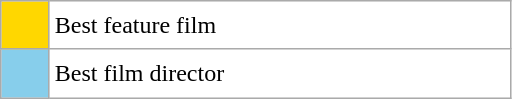<table class="wikitable">
<tr>
<td style="width: 25px;height:25px;background:gold;"></td>
<td style="width:300px;height:25px;background:white;">Best feature film</td>
</tr>
<tr>
<td style="width: 25px;height:25px;background:skyblue;"></td>
<td style="width:300px;height:25px;background:white;">Best film director</td>
</tr>
</table>
